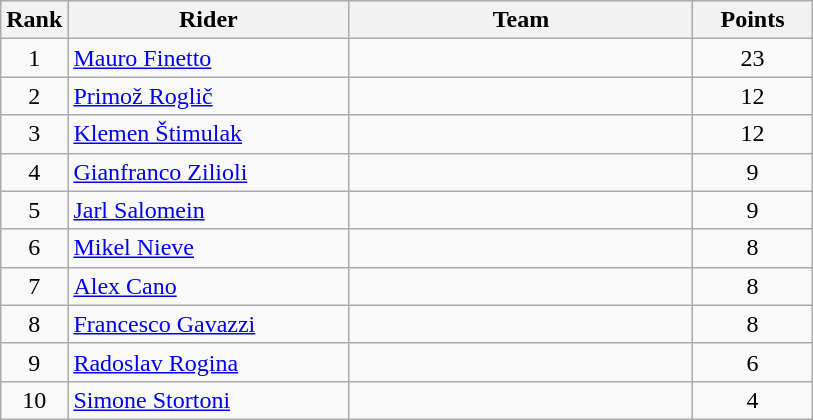<table class="wikitable">
<tr>
<th>Rank</th>
<th>Rider</th>
<th>Team</th>
<th>Points</th>
</tr>
<tr>
<td align=center>1</td>
<td width=180> <a href='#'>Mauro Finetto</a> </td>
<td width=222></td>
<td align=center width=72px>23</td>
</tr>
<tr>
<td align=center>2</td>
<td> <a href='#'>Primož Roglič</a> </td>
<td></td>
<td align=center>12</td>
</tr>
<tr>
<td align=center>3</td>
<td> <a href='#'>Klemen Štimulak</a></td>
<td></td>
<td align=center>12</td>
</tr>
<tr>
<td align=center>4</td>
<td> <a href='#'>Gianfranco Zilioli</a></td>
<td></td>
<td align=center>9</td>
</tr>
<tr>
<td align=center>5</td>
<td> <a href='#'>Jarl Salomein</a></td>
<td></td>
<td align=center>9</td>
</tr>
<tr>
<td align=center>6</td>
<td> <a href='#'>Mikel Nieve</a></td>
<td></td>
<td align=center>8</td>
</tr>
<tr>
<td align=center>7</td>
<td> <a href='#'>Alex Cano</a></td>
<td></td>
<td align=center>8</td>
</tr>
<tr>
<td align=center>8</td>
<td> <a href='#'>Francesco Gavazzi</a></td>
<td></td>
<td align=center>8</td>
</tr>
<tr>
<td align=center>9</td>
<td> <a href='#'>Radoslav Rogina</a></td>
<td></td>
<td align=center>6</td>
</tr>
<tr>
<td align=center>10</td>
<td> <a href='#'>Simone Stortoni</a></td>
<td></td>
<td align=center>4</td>
</tr>
</table>
